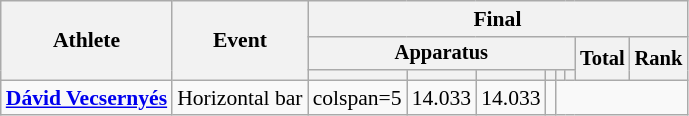<table class="wikitable" style="font-size:90%">
<tr>
<th rowspan=3>Athlete</th>
<th rowspan=3>Event</th>
<th colspan =8>Final</th>
</tr>
<tr style="font-size:95%">
<th colspan=6>Apparatus</th>
<th rowspan=2>Total</th>
<th rowspan=2>Rank</th>
</tr>
<tr style="font-size:95%">
<th></th>
<th></th>
<th></th>
<th></th>
<th></th>
<th></th>
</tr>
<tr align=center>
<td align=left><strong><a href='#'>Dávid Vecsernyés</a></strong></td>
<td align=left>Horizontal bar</td>
<td>colspan=5 </td>
<td>14.033</td>
<td>14.033</td>
<td></td>
</tr>
</table>
